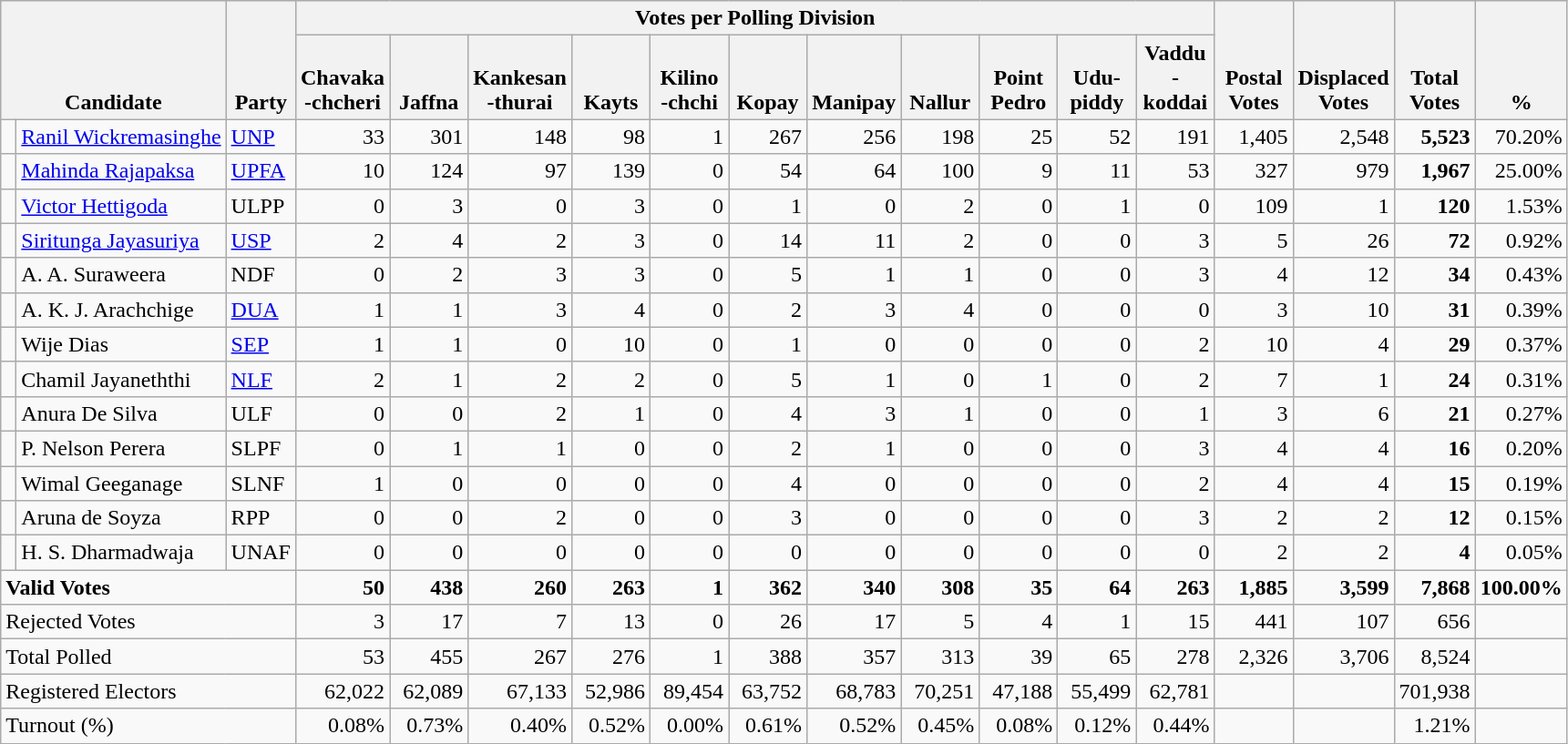<table class="wikitable" border="1" style="text-align:right;">
<tr>
<th align=left valign=bottom rowspan=2 colspan=2>Candidate</th>
<th align=left valign=bottom rowspan=2 width="40">Party</th>
<th colspan=11>Votes per Polling Division</th>
<th align=center valign=bottom rowspan=2 width="50">Postal<br>Votes</th>
<th align=center valign=bottom rowspan=2 width="50">Displaced<br>Votes</th>
<th align=center valign=bottom rowspan=2 width="50">Total Votes</th>
<th align=center valign=bottom rowspan=2 width="50">%</th>
</tr>
<tr>
<th align=center valign=bottom width="50">Chavaka<br>-chcheri</th>
<th align=center valign=bottom width="50">Jaffna</th>
<th align=center valign=bottom width="50">Kankesan<br>-thurai</th>
<th align=center valign=bottom width="50">Kayts</th>
<th align=center valign=bottom width="50">Kilino<br>-chchi</th>
<th align=center valign=bottom width="50">Kopay</th>
<th align=center valign=bottom width="50">Manipay</th>
<th align=center valign=bottom width="50">Nallur</th>
<th align=center valign=bottom width="50">Point<br>Pedro</th>
<th align=center valign=bottom width="50">Udu-<br>piddy</th>
<th align=center valign=bottom width="50">Vaddu<br>-koddai</th>
</tr>
<tr>
<td bgcolor=> </td>
<td align=left><a href='#'>Ranil Wickremasinghe</a></td>
<td align=left><a href='#'>UNP</a></td>
<td>33</td>
<td>301</td>
<td>148</td>
<td>98</td>
<td>1</td>
<td>267</td>
<td>256</td>
<td>198</td>
<td>25</td>
<td>52</td>
<td>191</td>
<td>1,405</td>
<td>2,548</td>
<td><strong>5,523</strong></td>
<td>70.20%</td>
</tr>
<tr>
<td bgcolor=> </td>
<td align=left><a href='#'>Mahinda Rajapaksa</a></td>
<td align=left><a href='#'>UPFA</a></td>
<td>10</td>
<td>124</td>
<td>97</td>
<td>139</td>
<td>0</td>
<td>54</td>
<td>64</td>
<td>100</td>
<td>9</td>
<td>11</td>
<td>53</td>
<td>327</td>
<td>979</td>
<td><strong>1,967</strong></td>
<td>25.00%</td>
</tr>
<tr>
<td></td>
<td align=left><a href='#'>Victor Hettigoda</a></td>
<td align=left>ULPP</td>
<td>0</td>
<td>3</td>
<td>0</td>
<td>3</td>
<td>0</td>
<td>1</td>
<td>0</td>
<td>2</td>
<td>0</td>
<td>1</td>
<td>0</td>
<td>109</td>
<td>1</td>
<td><strong>120</strong></td>
<td>1.53%</td>
</tr>
<tr>
<td bgcolor=> </td>
<td align=left><a href='#'>Siritunga Jayasuriya</a></td>
<td align=left><a href='#'>USP</a></td>
<td>2</td>
<td>4</td>
<td>2</td>
<td>3</td>
<td>0</td>
<td>14</td>
<td>11</td>
<td>2</td>
<td>0</td>
<td>0</td>
<td>3</td>
<td>5</td>
<td>26</td>
<td><strong>72</strong></td>
<td>0.92%</td>
</tr>
<tr>
<td></td>
<td align=left>A. A. Suraweera</td>
<td align=left>NDF</td>
<td>0</td>
<td>2</td>
<td>3</td>
<td>3</td>
<td>0</td>
<td>5</td>
<td>1</td>
<td>1</td>
<td>0</td>
<td>0</td>
<td>3</td>
<td>4</td>
<td>12</td>
<td><strong>34</strong></td>
<td>0.43%</td>
</tr>
<tr>
<td bgcolor=> </td>
<td align=left>A. K. J. Arachchige</td>
<td align=left><a href='#'>DUA</a></td>
<td>1</td>
<td>1</td>
<td>3</td>
<td>4</td>
<td>0</td>
<td>2</td>
<td>3</td>
<td>4</td>
<td>0</td>
<td>0</td>
<td>0</td>
<td>3</td>
<td>10</td>
<td><strong>31</strong></td>
<td>0.39%</td>
</tr>
<tr>
<td bgcolor=> </td>
<td align=left>Wije Dias</td>
<td align=left><a href='#'>SEP</a></td>
<td>1</td>
<td>1</td>
<td>0</td>
<td>10</td>
<td>0</td>
<td>1</td>
<td>0</td>
<td>0</td>
<td>0</td>
<td>0</td>
<td>2</td>
<td>10</td>
<td>4</td>
<td><strong>29</strong></td>
<td>0.37%</td>
</tr>
<tr>
<td bgcolor=> </td>
<td align=left>Chamil Jayaneththi</td>
<td align=left><a href='#'>NLF</a></td>
<td>2</td>
<td>1</td>
<td>2</td>
<td>2</td>
<td>0</td>
<td>5</td>
<td>1</td>
<td>0</td>
<td>1</td>
<td>0</td>
<td>2</td>
<td>7</td>
<td>1</td>
<td><strong>24</strong></td>
<td>0.31%</td>
</tr>
<tr>
<td></td>
<td align=left>Anura De Silva</td>
<td align=left>ULF</td>
<td>0</td>
<td>0</td>
<td>2</td>
<td>1</td>
<td>0</td>
<td>4</td>
<td>3</td>
<td>1</td>
<td>0</td>
<td>0</td>
<td>1</td>
<td>3</td>
<td>6</td>
<td><strong>21</strong></td>
<td>0.27%</td>
</tr>
<tr>
<td></td>
<td align=left>P. Nelson Perera</td>
<td align=left>SLPF</td>
<td>0</td>
<td>1</td>
<td>1</td>
<td>0</td>
<td>0</td>
<td>2</td>
<td>1</td>
<td>0</td>
<td>0</td>
<td>0</td>
<td>3</td>
<td>4</td>
<td>4</td>
<td><strong>16</strong></td>
<td>0.20%</td>
</tr>
<tr>
<td></td>
<td align=left>Wimal Geeganage</td>
<td align=left>SLNF</td>
<td>1</td>
<td>0</td>
<td>0</td>
<td>0</td>
<td>0</td>
<td>4</td>
<td>0</td>
<td>0</td>
<td>0</td>
<td>0</td>
<td>2</td>
<td>4</td>
<td>4</td>
<td><strong>15</strong></td>
<td>0.19%</td>
</tr>
<tr>
<td></td>
<td align=left>Aruna de Soyza</td>
<td align=left>RPP</td>
<td>0</td>
<td>0</td>
<td>2</td>
<td>0</td>
<td>0</td>
<td>3</td>
<td>0</td>
<td>0</td>
<td>0</td>
<td>0</td>
<td>3</td>
<td>2</td>
<td>2</td>
<td><strong>12</strong></td>
<td>0.15%</td>
</tr>
<tr>
<td></td>
<td align=left>H. S. Dharmadwaja</td>
<td align=left>UNAF</td>
<td>0</td>
<td>0</td>
<td>0</td>
<td>0</td>
<td>0</td>
<td>0</td>
<td>0</td>
<td>0</td>
<td>0</td>
<td>0</td>
<td>0</td>
<td>2</td>
<td>2</td>
<td><strong>4</strong></td>
<td>0.05%</td>
</tr>
<tr>
<td align=left colspan=3><strong>Valid Votes</strong></td>
<td><strong>50</strong></td>
<td><strong>438</strong></td>
<td><strong>260</strong></td>
<td><strong>263</strong></td>
<td><strong>1</strong></td>
<td><strong>362</strong></td>
<td><strong>340</strong></td>
<td><strong>308</strong></td>
<td><strong>35</strong></td>
<td><strong>64</strong></td>
<td><strong>263</strong></td>
<td><strong>1,885</strong></td>
<td><strong>3,599</strong></td>
<td><strong>7,868</strong></td>
<td><strong>100.00%</strong></td>
</tr>
<tr>
<td align=left colspan=3>Rejected Votes</td>
<td>3</td>
<td>17</td>
<td>7</td>
<td>13</td>
<td>0</td>
<td>26</td>
<td>17</td>
<td>5</td>
<td>4</td>
<td>1</td>
<td>15</td>
<td>441</td>
<td>107</td>
<td>656</td>
<td></td>
</tr>
<tr>
<td align=left colspan=3>Total Polled</td>
<td>53</td>
<td>455</td>
<td>267</td>
<td>276</td>
<td>1</td>
<td>388</td>
<td>357</td>
<td>313</td>
<td>39</td>
<td>65</td>
<td>278</td>
<td>2,326</td>
<td>3,706</td>
<td>8,524</td>
<td></td>
</tr>
<tr>
<td align=left colspan=3>Registered Electors</td>
<td>62,022</td>
<td>62,089</td>
<td>67,133</td>
<td>52,986</td>
<td>89,454</td>
<td>63,752</td>
<td>68,783</td>
<td>70,251</td>
<td>47,188</td>
<td>55,499</td>
<td>62,781</td>
<td></td>
<td></td>
<td>701,938</td>
<td></td>
</tr>
<tr>
<td align=left colspan=3>Turnout (%)</td>
<td>0.08%</td>
<td>0.73%</td>
<td>0.40%</td>
<td>0.52%</td>
<td>0.00%</td>
<td>0.61%</td>
<td>0.52%</td>
<td>0.45%</td>
<td>0.08%</td>
<td>0.12%</td>
<td>0.44%</td>
<td></td>
<td></td>
<td>1.21%</td>
</tr>
</table>
